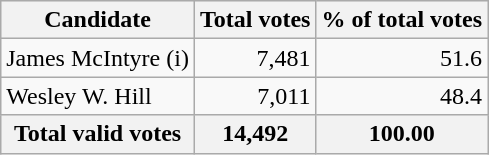<table class="wikitable">
<tr bgcolor="#EEEEEE">
<th align="left">Candidate</th>
<th align="right">Total votes</th>
<th align="right">% of total votes</th>
</tr>
<tr>
<td align="left">James McIntyre (i)</td>
<td align="right">7,481</td>
<td align="right">51.6</td>
</tr>
<tr>
<td align="left">Wesley W. Hill</td>
<td align="right">7,011</td>
<td align="right">48.4</td>
</tr>
<tr bgcolor="#EEEEEE">
<th align="left">Total valid votes</th>
<th align="right"><strong>14,492</strong></th>
<th align="right"><strong>100.00</strong></th>
</tr>
</table>
